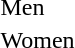<table>
<tr>
<td>Men</td>
<td></td>
<td></td>
<td></td>
</tr>
<tr>
<td>Women</td>
<td></td>
<td></td>
<td></td>
</tr>
</table>
